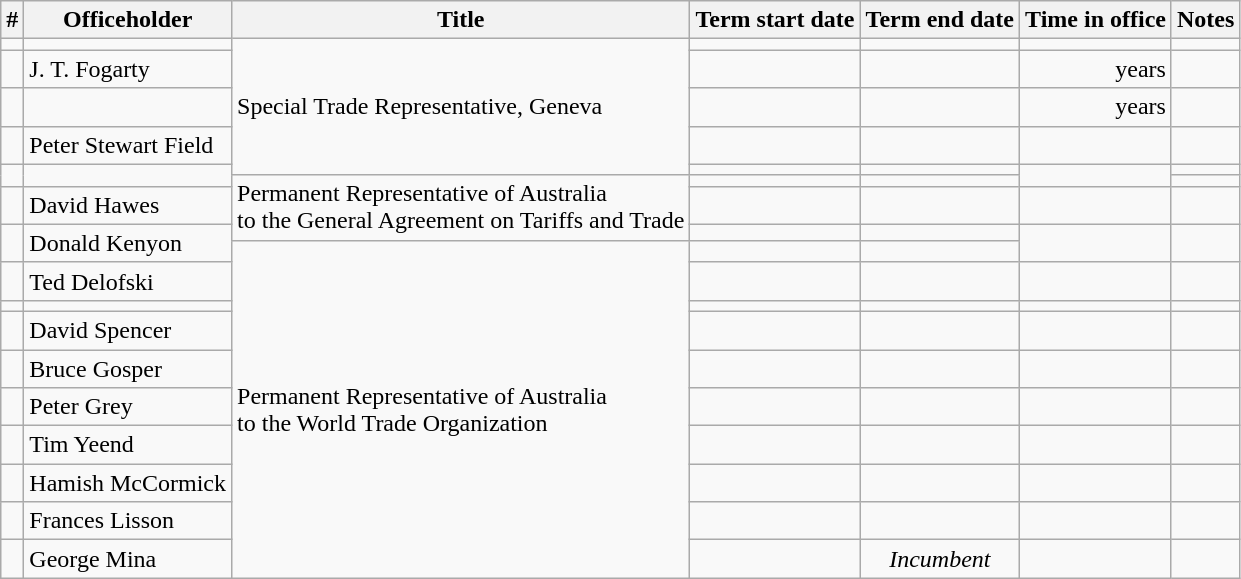<table class='wikitable sortable'>
<tr>
<th>#</th>
<th>Officeholder</th>
<th>Title</th>
<th>Term start date</th>
<th>Term end date</th>
<th>Time in office</th>
<th>Notes</th>
</tr>
<tr>
<td align=center></td>
<td></td>
<td rowspan=5>Special Trade Representative, Geneva</td>
<td align=center></td>
<td align=center></td>
<td align=right></td>
<td></td>
</tr>
<tr>
<td align=center></td>
<td>J. T. Fogarty</td>
<td align=center></td>
<td align=center></td>
<td align=right> years</td>
<td></td>
</tr>
<tr>
<td align=center></td>
<td></td>
<td align=center></td>
<td align=center></td>
<td align=right> years</td>
<td></td>
</tr>
<tr>
<td align=center></td>
<td>Peter Stewart Field</td>
<td align=center></td>
<td align=center></td>
<td align=right></td>
<td></td>
</tr>
<tr>
<td rowspan=2 align=center></td>
<td rowspan=2></td>
<td align=center></td>
<td align=center></td>
<td rowspan=2 align=right><strong></strong></td>
<td></td>
</tr>
<tr>
<td rowspan=3>Permanent Representative of Australia<br>to the General Agreement on Tariffs and Trade</td>
<td align=center></td>
<td align=center></td>
<td></td>
</tr>
<tr>
<td align=center></td>
<td>David Hawes</td>
<td align=center></td>
<td align=center></td>
<td align=right></td>
<td></td>
</tr>
<tr>
<td rowspan=2 align=center></td>
<td rowspan=2>Donald Kenyon</td>
<td align=center></td>
<td align=center></td>
<td rowspan=2 align=right></td>
<td rowspan=2></td>
</tr>
<tr>
<td rowspan=10>Permanent Representative of Australia<br>to the World Trade Organization</td>
<td align=center></td>
<td align=center></td>
</tr>
<tr>
<td align=center></td>
<td>Ted Delofski</td>
<td align=center></td>
<td align=center></td>
<td align=right></td>
<td></td>
</tr>
<tr>
<td align=center></td>
<td></td>
<td align=center></td>
<td align=center></td>
<td align=right></td>
<td></td>
</tr>
<tr>
<td align=center></td>
<td>David Spencer</td>
<td align=center></td>
<td align=center></td>
<td align=right></td>
<td></td>
</tr>
<tr>
<td align=center></td>
<td>Bruce Gosper</td>
<td align=center></td>
<td align=center></td>
<td align=right></td>
<td></td>
</tr>
<tr>
<td align=center></td>
<td>Peter Grey</td>
<td align=center></td>
<td align=center></td>
<td align=right></td>
<td></td>
</tr>
<tr>
<td align=center></td>
<td>Tim Yeend</td>
<td align=center></td>
<td align=center></td>
<td align=right></td>
<td></td>
</tr>
<tr>
<td align=center></td>
<td>Hamish McCormick</td>
<td align=center></td>
<td align=center></td>
<td align=right></td>
<td></td>
</tr>
<tr>
<td align=center></td>
<td>Frances Lisson</td>
<td align=center></td>
<td align=center></td>
<td align=right></td>
<td></td>
</tr>
<tr>
<td align=center></td>
<td>George Mina</td>
<td align=center></td>
<td align=center><em>Incumbent</em></td>
<td align=right></td>
<td></td>
</tr>
</table>
